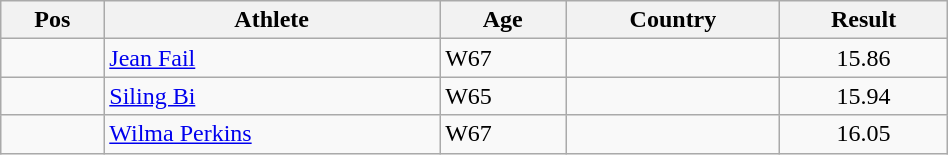<table class="wikitable"  style="text-align:center; width:50%;">
<tr>
<th>Pos</th>
<th>Athlete</th>
<th>Age</th>
<th>Country</th>
<th>Result</th>
</tr>
<tr>
<td align=center></td>
<td align=left><a href='#'>Jean Fail</a></td>
<td align=left>W67</td>
<td align=left></td>
<td>15.86</td>
</tr>
<tr>
<td align=center></td>
<td align=left><a href='#'>Siling Bi</a></td>
<td align=left>W65</td>
<td align=left></td>
<td>15.94</td>
</tr>
<tr>
<td align=center></td>
<td align=left><a href='#'>Wilma Perkins</a></td>
<td align=left>W67</td>
<td align=left></td>
<td>16.05</td>
</tr>
</table>
